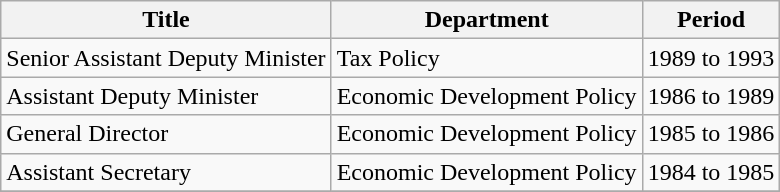<table class="wikitable sortable">
<tr>
<th>Title</th>
<th>Department</th>
<th>Period</th>
</tr>
<tr>
<td>Senior Assistant Deputy Minister</td>
<td>Tax Policy</td>
<td>1989 to 1993</td>
</tr>
<tr>
<td>Assistant Deputy Minister</td>
<td>Economic Development Policy</td>
<td>1986 to 1989</td>
</tr>
<tr>
<td>General Director</td>
<td>Economic Development Policy</td>
<td>1985 to 1986</td>
</tr>
<tr>
<td>Assistant Secretary</td>
<td>Economic Development Policy</td>
<td>1984 to 1985</td>
</tr>
<tr>
</tr>
</table>
